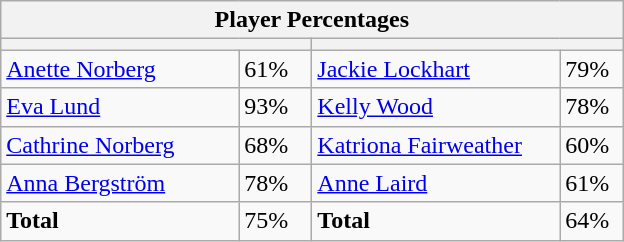<table class="wikitable">
<tr>
<th colspan=4 width=400>Player Percentages</th>
</tr>
<tr>
<th colspan=2 width=200></th>
<th colspan=2 width=200></th>
</tr>
<tr>
<td><a href='#'>Anette Norberg</a></td>
<td>61%</td>
<td><a href='#'>Jackie Lockhart</a></td>
<td>79%</td>
</tr>
<tr>
<td><a href='#'>Eva Lund</a></td>
<td>93%</td>
<td><a href='#'>Kelly Wood</a></td>
<td>78%</td>
</tr>
<tr>
<td><a href='#'>Cathrine Norberg</a></td>
<td>68%</td>
<td><a href='#'>Katriona Fairweather</a></td>
<td>60%</td>
</tr>
<tr>
<td><a href='#'>Anna Bergström</a></td>
<td>78%</td>
<td><a href='#'>Anne Laird</a></td>
<td>61%</td>
</tr>
<tr>
<td><strong>Total</strong></td>
<td>75%</td>
<td><strong>Total</strong></td>
<td>64%</td>
</tr>
</table>
